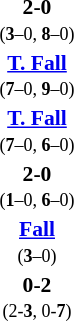<table style="width:100%;" cellspacing="1">
<tr>
<th width=25%></th>
<th width=10%></th>
<th width=25%></th>
</tr>
<tr style=font-size:90%>
<td align=right><strong></strong></td>
<td align=center><strong> 2-0 </strong><br><small>(<strong>3</strong>–0, <strong>8</strong>–0)</small></td>
<td></td>
</tr>
<tr style=font-size:90%>
<td align=right><strong></strong></td>
<td align=center><strong> <a href='#'>T. Fall</a> </strong><br><small>(<strong>7</strong>–0, <strong>9</strong>–0)</small></td>
<td></td>
</tr>
<tr style=font-size:90%>
<td align=right><strong></strong></td>
<td align=center><strong> <a href='#'>T. Fall</a> </strong><br><small>(<strong>7</strong>–0, <strong>6</strong>–0)</small></td>
<td></td>
</tr>
<tr style=font-size:90%>
<td align=right><strong></strong></td>
<td align=center><strong> 2-0 </strong><br><small>(<strong>1</strong>–0, <strong>6</strong>–0)</small></td>
<td></td>
</tr>
<tr style=font-size:90%>
<td align=right><strong></strong></td>
<td align=center><strong> <a href='#'>Fall</a> </strong><br><small>(<strong>3</strong>–0)</small></td>
<td></td>
</tr>
<tr style=font-size:90%>
<td align=right></td>
<td align=center><strong> 0-2 </strong><br><small>(2-<strong>3</strong>, 0-<strong>7</strong>)</small></td>
<td><strong></strong></td>
</tr>
</table>
